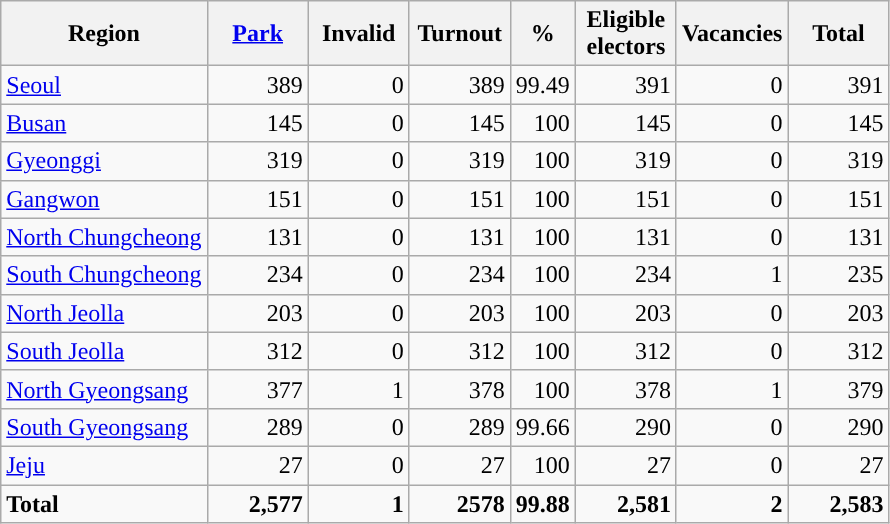<table class="wikitable" style="text-align:right">
<tr>
<th>Region</th>
<th style="width:60px;"><a href='#'>Park</a></th>
<th style="width:60px;">Invalid</th>
<th style="width:60px;">Turnout</th>
<th>%</th>
<th style="width:60px;">Eligible electors</th>
<th style="width:60px;">Vacancies</th>
<th style="width:60px;">Total</th>
</tr>
<tr>
<td align="left"><a href='#'>Seoul</a></td>
<td>389</td>
<td>0</td>
<td>389</td>
<td>99.49</td>
<td>391</td>
<td>0</td>
<td>391</td>
</tr>
<tr>
<td align="left"><a href='#'>Busan</a></td>
<td>145</td>
<td>0</td>
<td>145</td>
<td>100</td>
<td>145</td>
<td>0</td>
<td>145</td>
</tr>
<tr>
<td align="left"><a href='#'>Gyeonggi</a></td>
<td>319</td>
<td>0</td>
<td>319</td>
<td>100</td>
<td>319</td>
<td>0</td>
<td>319</td>
</tr>
<tr>
<td align="left"><a href='#'>Gangwon</a></td>
<td>151</td>
<td>0</td>
<td>151</td>
<td>100</td>
<td>151</td>
<td>0</td>
<td>151</td>
</tr>
<tr>
<td align="left"><a href='#'>North Chungcheong</a></td>
<td>131</td>
<td>0</td>
<td>131</td>
<td>100</td>
<td>131</td>
<td>0</td>
<td>131</td>
</tr>
<tr>
<td align="left"><a href='#'>South Chungcheong</a></td>
<td>234</td>
<td>0</td>
<td>234</td>
<td>100</td>
<td>234</td>
<td>1</td>
<td>235</td>
</tr>
<tr>
<td align="left"><a href='#'>North Jeolla</a></td>
<td>203</td>
<td>0</td>
<td>203</td>
<td>100</td>
<td>203</td>
<td>0</td>
<td>203</td>
</tr>
<tr>
<td align="left"><a href='#'>South Jeolla</a></td>
<td>312</td>
<td>0</td>
<td>312</td>
<td>100</td>
<td>312</td>
<td>0</td>
<td>312</td>
</tr>
<tr>
<td align="left"><a href='#'>North Gyeongsang</a></td>
<td>377</td>
<td>1</td>
<td>378</td>
<td>100</td>
<td>378</td>
<td>1</td>
<td>379</td>
</tr>
<tr>
<td align="left"><a href='#'>South Gyeongsang</a></td>
<td>289</td>
<td>0</td>
<td>289</td>
<td>99.66</td>
<td>290</td>
<td>0</td>
<td>290</td>
</tr>
<tr>
<td align="left"><a href='#'>Jeju</a></td>
<td>27</td>
<td>0</td>
<td>27</td>
<td>100</td>
<td>27</td>
<td>0</td>
<td>27</td>
</tr>
<tr>
<td align="left"><strong>Total</strong></td>
<td><strong>2,577</strong></td>
<td><strong>1</strong></td>
<td><strong>2578</strong></td>
<td><strong>99.88</strong></td>
<td><strong>2,581</strong></td>
<td><strong>2</strong></td>
<td><strong>2,583</strong></td>
</tr>
</table>
